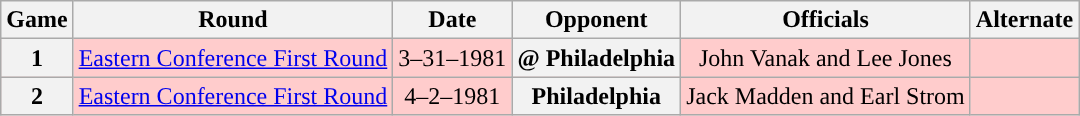<table class="wikitable">
<tr>
<th>Game</th>
<th>Round</th>
<th>Date</th>
<th>Opponent</th>
<th>Officials</th>
<th>Alternate</th>
</tr>
<tr align="center" bgcolor="#ffcccc">
<th>1</th>
<td><a href='#'>Eastern Conference First Round</a></td>
<td>3–31–1981</td>
<th>@ Philadelphia</th>
<td>John Vanak and Lee Jones</td>
<td></td>
</tr>
<tr align="center" bgcolor="#ffcccc">
<th>2</th>
<td><a href='#'>Eastern Conference First Round</a></td>
<td>4–2–1981</td>
<th>Philadelphia</th>
<td>Jack Madden and Earl Strom</td>
<td></td>
</tr>
</table>
